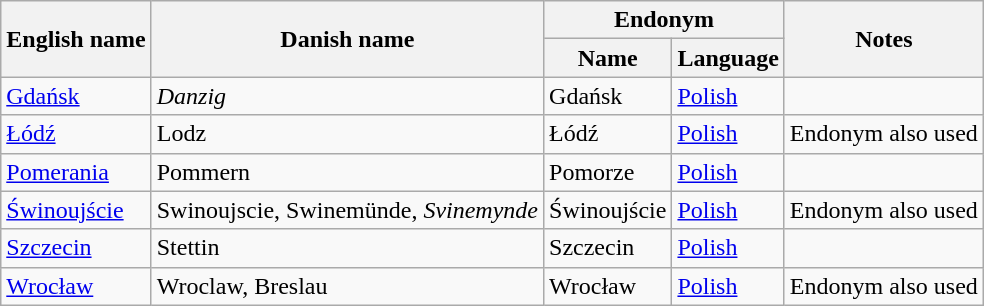<table class="wikitable sortable mw-collapsible">
<tr>
<th rowspan="2">English name</th>
<th rowspan="2">Danish name</th>
<th colspan="2">Endonym</th>
<th rowspan="2">Notes</th>
</tr>
<tr>
<th>Name</th>
<th>Language</th>
</tr>
<tr>
<td><a href='#'>Gdańsk</a></td>
<td><em>Danzig</em></td>
<td>Gdańsk</td>
<td><a href='#'>Polish</a></td>
<td></td>
</tr>
<tr>
<td><a href='#'>Łódź</a></td>
<td>Lodz</td>
<td>Łódź</td>
<td><a href='#'>Polish</a></td>
<td>Endonym also used</td>
</tr>
<tr>
<td><a href='#'>Pomerania</a></td>
<td>Pommern</td>
<td>Pomorze</td>
<td><a href='#'>Polish</a></td>
<td></td>
</tr>
<tr>
<td><a href='#'>Świnoujście</a></td>
<td>Swinoujscie, Swinemünde, <em>Svinemynde</em></td>
<td>Świnoujście</td>
<td><a href='#'>Polish</a></td>
<td>Endonym also used</td>
</tr>
<tr>
<td><a href='#'>Szczecin</a></td>
<td>Stettin</td>
<td>Szczecin</td>
<td><a href='#'>Polish</a></td>
<td></td>
</tr>
<tr>
<td><a href='#'>Wrocław</a></td>
<td>Wroclaw, Breslau</td>
<td>Wrocław</td>
<td><a href='#'>Polish</a></td>
<td>Endonym also used</td>
</tr>
</table>
